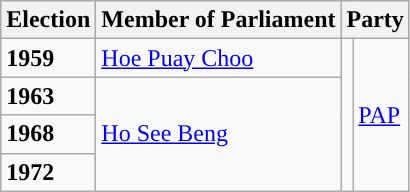<table class="wikitable">
<tr>
<th>Election</th>
<th>Member of Parliament</th>
<th colspan="2">Party</th>
</tr>
<tr>
<td><strong>1959</strong></td>
<td><a href='#'>Hoe Puay Choo</a></td>
<td rowspan="4"></td>
<td rowspan="4"><a href='#'>PAP</a></td>
</tr>
<tr>
<td><strong>1963</strong></td>
<td rowspan="3"><a href='#'>Ho See Beng</a></td>
</tr>
<tr>
<td><strong>1968</strong></td>
</tr>
<tr>
<td><strong>1972</strong></td>
</tr>
</table>
